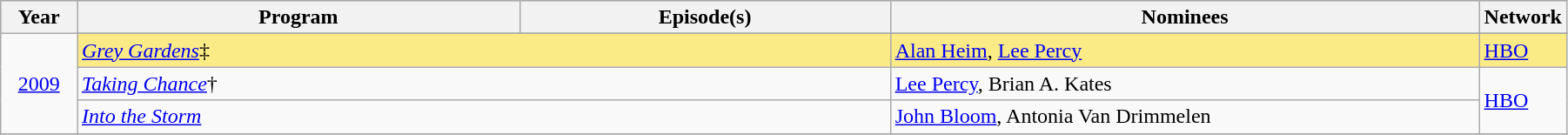<table class="wikitable" style="width:95%">
<tr bgcolor="#bebebe">
<th width="5%">Year</th>
<th width="30%">Program</th>
<th width="25%">Episode(s)</th>
<th width="40%">Nominees</th>
<th width="10%">Network</th>
</tr>
<tr>
<td rowspan=4 style="text-align:center"><a href='#'>2009</a><br></td>
</tr>
<tr style="background:#FAEB86">
<td colspan="2"><em><a href='#'>Grey Gardens</a></em>‡</td>
<td><a href='#'>Alan Heim</a>, <a href='#'>Lee Percy</a></td>
<td><a href='#'>HBO</a></td>
</tr>
<tr>
<td colspan="2"><em><a href='#'>Taking Chance</a></em>†</td>
<td><a href='#'>Lee Percy</a>, Brian A. Kates</td>
<td rowspan="2"><a href='#'>HBO</a></td>
</tr>
<tr>
<td colspan="2"><em><a href='#'>Into the Storm</a></em></td>
<td><a href='#'>John Bloom</a>, Antonia Van Drimmelen</td>
</tr>
<tr>
</tr>
</table>
